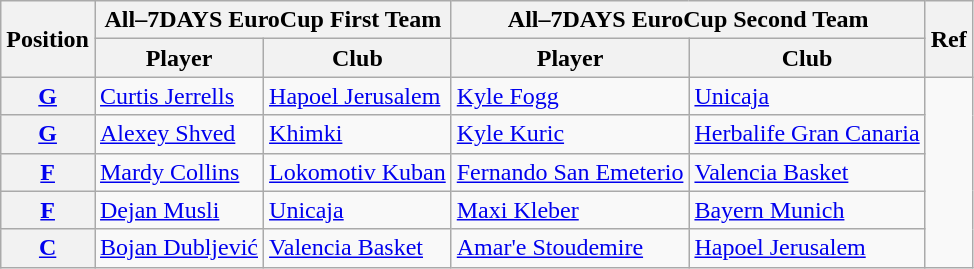<table class="wikitable">
<tr>
<th rowspan=2>Position</th>
<th colspan=2>All–7DAYS EuroCup First Team</th>
<th colspan=2>All–7DAYS EuroCup Second Team</th>
<th rowspan=2>Ref</th>
</tr>
<tr>
<th>Player</th>
<th>Club</th>
<th>Player</th>
<th>Club</th>
</tr>
<tr>
<th style="text-align:center;"><a href='#'>G</a></th>
<td> <a href='#'>Curtis Jerrells</a></td>
<td> <a href='#'>Hapoel Jerusalem</a></td>
<td> <a href='#'>Kyle Fogg</a></td>
<td> <a href='#'>Unicaja</a></td>
<td style="text-align:center;" rowspan=5></td>
</tr>
<tr>
<th style="text-align:center;"><a href='#'>G</a></th>
<td> <a href='#'>Alexey Shved</a></td>
<td> <a href='#'>Khimki</a></td>
<td> <a href='#'>Kyle Kuric</a></td>
<td> <a href='#'>Herbalife Gran Canaria</a></td>
</tr>
<tr>
<th style="text-align:center;"><a href='#'>F</a></th>
<td> <a href='#'>Mardy Collins</a></td>
<td> <a href='#'>Lokomotiv Kuban</a></td>
<td> <a href='#'>Fernando San Emeterio</a></td>
<td> <a href='#'>Valencia Basket</a></td>
</tr>
<tr>
<th style="text-align:center;"><a href='#'>F</a></th>
<td> <a href='#'>Dejan Musli</a></td>
<td> <a href='#'>Unicaja</a></td>
<td> <a href='#'>Maxi Kleber</a></td>
<td> <a href='#'>Bayern Munich</a></td>
</tr>
<tr>
<th style="text-align:center;"><a href='#'>C</a></th>
<td> <a href='#'>Bojan Dubljević</a></td>
<td> <a href='#'>Valencia Basket</a></td>
<td> <a href='#'>Amar'e Stoudemire</a></td>
<td> <a href='#'>Hapoel Jerusalem</a></td>
</tr>
</table>
